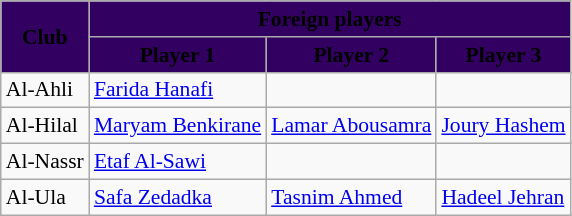<table class="wikitable" style="text-align: left; font-size:90%">
<tr>
<th rowspan=2 style="background-color:#320061;"><span>Club</span></th>
<th colspan=6 style="background-color:#320061;"><span>Foreign <span>players</span></span></th>
</tr>
<tr>
<th style="background-color:#320061;"><span>Player 1</span></th>
<th style="background-color:#320061;"><span>Player 2</span></th>
<th style="background-color:#320061;"><span>Player 3</span></th>
</tr>
<tr>
<td>Al-Ahli</td>
<td> <a href='#'>Farida Hanafi</a></td>
<td></td>
<td></td>
</tr>
<tr>
<td>Al-Hilal</td>
<td> <a href='#'>Maryam Benkirane</a></td>
<td> <a href='#'>Lamar Abousamra</a></td>
<td> <a href='#'>Joury Hashem</a></td>
</tr>
<tr>
<td>Al-Nassr</td>
<td> <a href='#'>Etaf Al-Sawi</a></td>
<td></td>
<td></td>
</tr>
<tr>
<td>Al-Ula</td>
<td> <a href='#'>Safa Zedadka</a></td>
<td> <a href='#'>Tasnim Ahmed</a></td>
<td> <a href='#'>Hadeel Jehran</a></td>
</tr>
</table>
